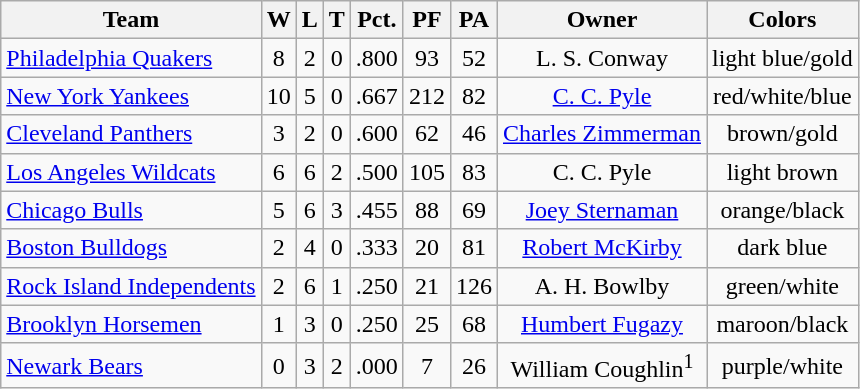<table class="wikitable">
<tr>
<th>Team</th>
<th>W</th>
<th>L</th>
<th>T</th>
<th>Pct.</th>
<th>PF</th>
<th>PA</th>
<th>Owner</th>
<th>Colors</th>
</tr>
<tr align="center">
<td align="left"><a href='#'>Philadelphia Quakers</a></td>
<td>8</td>
<td>2</td>
<td>0</td>
<td>.800</td>
<td>93</td>
<td>52</td>
<td>L. S. Conway</td>
<td>light blue/gold</td>
</tr>
<tr align="center">
<td align="left"><a href='#'>New York Yankees</a></td>
<td>10</td>
<td>5</td>
<td>0</td>
<td>.667</td>
<td>212</td>
<td>82</td>
<td><a href='#'>C. C. Pyle</a></td>
<td>red/white/blue</td>
</tr>
<tr align="center">
<td align="left"><a href='#'>Cleveland Panthers</a></td>
<td>3</td>
<td>2</td>
<td>0</td>
<td>.600</td>
<td>62</td>
<td>46</td>
<td><a href='#'>Charles Zimmerman</a></td>
<td>brown/gold</td>
</tr>
<tr align="center">
<td align="left"><a href='#'>Los Angeles Wildcats</a></td>
<td>6</td>
<td>6</td>
<td>2</td>
<td>.500</td>
<td>105</td>
<td>83</td>
<td>C. C. Pyle</td>
<td>light brown</td>
</tr>
<tr align="center">
<td align="left"><a href='#'>Chicago Bulls</a></td>
<td>5</td>
<td>6</td>
<td>3</td>
<td>.455</td>
<td>88</td>
<td>69</td>
<td><a href='#'>Joey Sternaman</a></td>
<td>orange/black</td>
</tr>
<tr align="center">
<td align="left"><a href='#'>Boston Bulldogs</a></td>
<td>2</td>
<td>4</td>
<td>0</td>
<td>.333</td>
<td>20</td>
<td>81</td>
<td><a href='#'>Robert McKirby</a></td>
<td>dark blue</td>
</tr>
<tr align="center">
<td align="left"><a href='#'>Rock Island Independents</a></td>
<td>2</td>
<td>6</td>
<td>1</td>
<td>.250</td>
<td>21</td>
<td>126</td>
<td>A. H. Bowlby</td>
<td>green/white</td>
</tr>
<tr align="center">
<td align="left"><a href='#'>Brooklyn Horsemen</a></td>
<td>1</td>
<td>3</td>
<td>0</td>
<td>.250</td>
<td>25</td>
<td>68</td>
<td><a href='#'>Humbert Fugazy</a></td>
<td>maroon/black</td>
</tr>
<tr align="center">
<td align="left"><a href='#'>Newark Bears</a></td>
<td>0</td>
<td>3</td>
<td>2</td>
<td>.000</td>
<td>7</td>
<td>26</td>
<td>William Coughlin<sup>1</sup></td>
<td>purple/white</td>
</tr>
</table>
